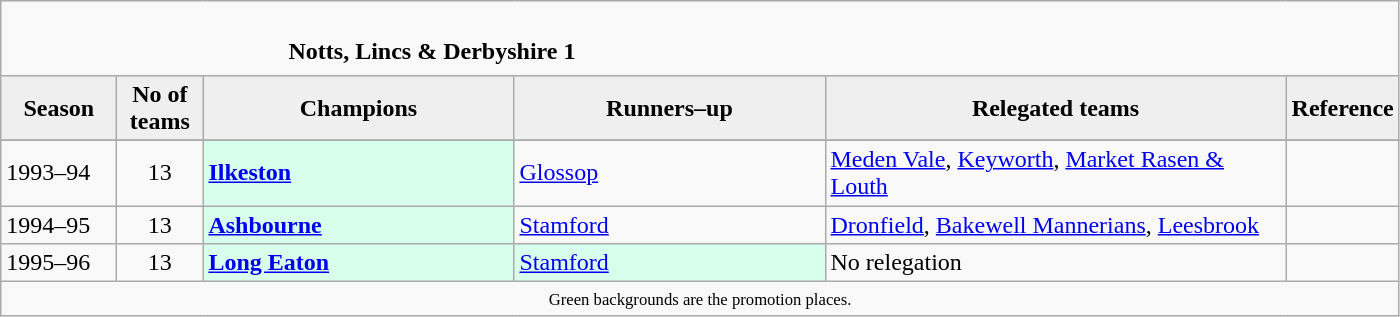<table class="wikitable" style="text-align: left;">
<tr>
<td colspan="11" cellpadding="0" cellspacing="0"><br><table border="0" style="width:100%;" cellpadding="0" cellspacing="0">
<tr>
<td style="width:20%; border:0;"></td>
<td style="border:0;"><strong>Notts, Lincs & Derbyshire 1</strong></td>
<td style="width:20%; border:0;"></td>
</tr>
</table>
</td>
</tr>
<tr>
<th style="background:#efefef; width:70px;">Season</th>
<th style="background:#efefef; width:50px;">No of teams</th>
<th style="background:#efefef; width:200px;">Champions</th>
<th style="background:#efefef; width:200px;">Runners–up</th>
<th style="background:#efefef; width:300px;">Relegated teams</th>
<th style="background:#efefef; width:50px;">Reference</th>
</tr>
<tr align=left>
</tr>
<tr>
<td>1993–94</td>
<td style="text-align: center;">13</td>
<td style="background:#d8ffeb;"><strong><a href='#'>Ilkeston</a></strong></td>
<td><a href='#'>Glossop</a></td>
<td><a href='#'>Meden Vale</a>, <a href='#'>Keyworth</a>, <a href='#'>Market Rasen & Louth</a></td>
<td></td>
</tr>
<tr>
<td>1994–95</td>
<td style="text-align: center;">13</td>
<td style="background:#d8ffeb;"><strong><a href='#'>Ashbourne</a></strong></td>
<td><a href='#'>Stamford</a></td>
<td><a href='#'>Dronfield</a>, <a href='#'>Bakewell Mannerians</a>, <a href='#'>Leesbrook</a></td>
<td></td>
</tr>
<tr>
<td>1995–96</td>
<td style="text-align: center;">13</td>
<td style="background:#d8ffeb;"><strong><a href='#'>Long Eaton</a></strong></td>
<td style="background:#d8ffeb;"><a href='#'>Stamford</a></td>
<td>No relegation</td>
<td></td>
</tr>
<tr>
<td colspan="15"  style="border:0; font-size:smaller; text-align:center;"><small><span>Green backgrounds</span> are the promotion places.</small></td>
</tr>
</table>
